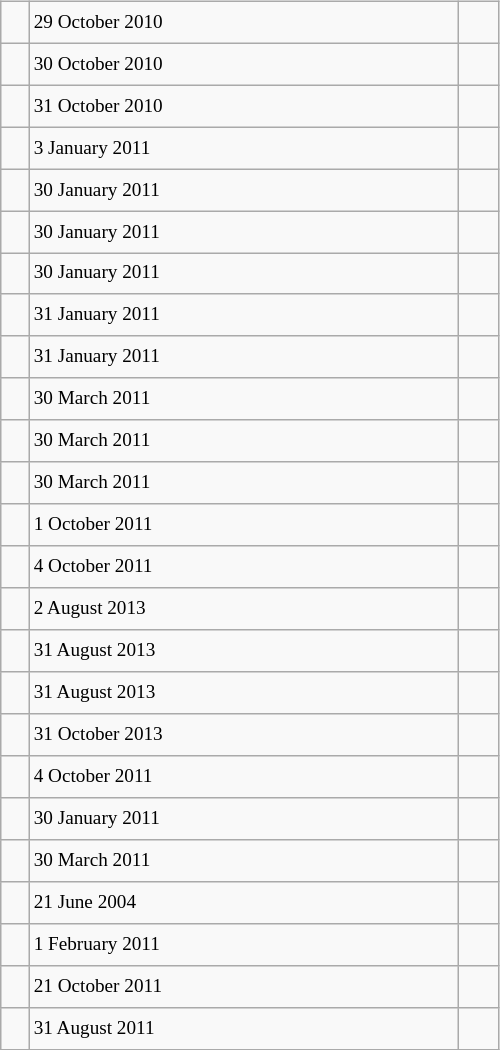<table class="wikitable" style="font-size: 80%; float: left; width: 26em; margin-right: 1em; height: 700px">
<tr>
<td></td>
<td>29 October 2010</td>
<td> </td>
</tr>
<tr>
<td></td>
<td>30 October 2010</td>
<td> </td>
</tr>
<tr>
<td></td>
<td>31 October 2010</td>
<td> </td>
</tr>
<tr>
<td></td>
<td>3 January 2011</td>
<td> </td>
</tr>
<tr>
<td></td>
<td>30 January 2011</td>
<td> </td>
</tr>
<tr>
<td></td>
<td>30 January 2011</td>
<td> </td>
</tr>
<tr>
<td></td>
<td>30 January 2011</td>
<td> </td>
</tr>
<tr>
<td></td>
<td>31 January 2011</td>
<td> </td>
</tr>
<tr>
<td></td>
<td>31 January 2011</td>
<td> </td>
</tr>
<tr>
<td></td>
<td>30 March 2011</td>
<td> </td>
</tr>
<tr>
<td></td>
<td>30 March 2011</td>
<td> </td>
</tr>
<tr>
<td></td>
<td>30 March 2011</td>
<td> </td>
</tr>
<tr>
<td></td>
<td>1 October 2011</td>
<td></td>
</tr>
<tr>
<td></td>
<td>4 October 2011</td>
<td></td>
</tr>
<tr>
<td></td>
<td>2 August 2013</td>
<td></td>
</tr>
<tr>
<td></td>
<td>31 August 2013</td>
<td></td>
</tr>
<tr>
<td></td>
<td>31 August 2013</td>
<td></td>
</tr>
<tr>
<td></td>
<td>31 October 2013</td>
<td></td>
</tr>
<tr>
<td></td>
<td>4 October 2011</td>
<td></td>
</tr>
<tr>
<td></td>
<td>30 January 2011</td>
<td> </td>
</tr>
<tr>
<td></td>
<td>30 March 2011</td>
<td> </td>
</tr>
<tr>
<td></td>
<td>21 June 2004</td>
<td></td>
</tr>
<tr>
<td></td>
<td>1 February 2011</td>
<td> </td>
</tr>
<tr>
<td></td>
<td>21 October 2011</td>
<td></td>
</tr>
<tr>
<td></td>
<td>31 August 2011</td>
<td></td>
</tr>
</table>
